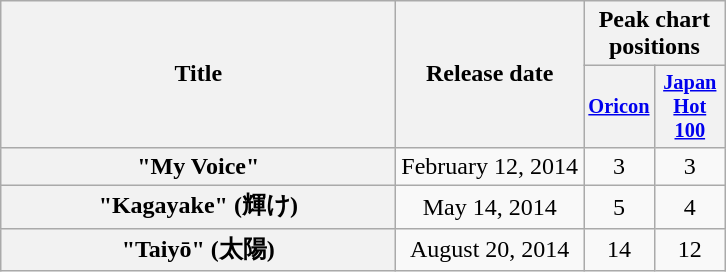<table class="wikitable plainrowheaders" style="text-align:center;">
<tr>
<th scope="col" rowspan="2" style="width:16em;">Title</th>
<th scope="col" rowspan="2">Release date</th>
<th scope="col" colspan="2">Peak chart positions</th>
</tr>
<tr>
<th scope="col" style="width:3em;font-size:85%"><a href='#'>Oricon</a><br></th>
<th scope="col" style="width:3em;font-size:85%"><a href='#'>Japan Hot 100</a><br></th>
</tr>
<tr>
<th scope="row">"My Voice"</th>
<td>February 12, 2014</td>
<td>3</td>
<td>3</td>
</tr>
<tr>
<th scope="row">"Kagayake" (輝け)</th>
<td>May 14, 2014</td>
<td>5</td>
<td>4</td>
</tr>
<tr>
<th scope="row">"Taiyō" (太陽)</th>
<td>August 20, 2014</td>
<td>14</td>
<td>12</td>
</tr>
</table>
